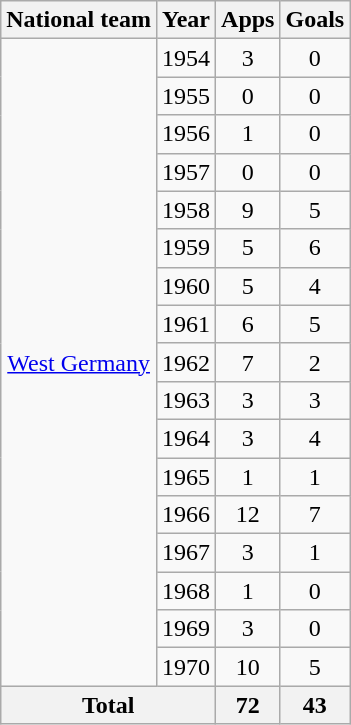<table class="wikitable" style="text-align:center">
<tr>
<th>National team</th>
<th>Year</th>
<th>Apps</th>
<th>Goals</th>
</tr>
<tr>
<td rowspan="17"><a href='#'>West Germany</a></td>
<td>1954</td>
<td>3</td>
<td>0</td>
</tr>
<tr>
<td>1955</td>
<td>0</td>
<td>0</td>
</tr>
<tr>
<td>1956</td>
<td>1</td>
<td>0</td>
</tr>
<tr>
<td>1957</td>
<td>0</td>
<td>0</td>
</tr>
<tr>
<td>1958</td>
<td>9</td>
<td>5</td>
</tr>
<tr>
<td>1959</td>
<td>5</td>
<td>6</td>
</tr>
<tr>
<td>1960</td>
<td>5</td>
<td>4</td>
</tr>
<tr>
<td>1961</td>
<td>6</td>
<td>5</td>
</tr>
<tr>
<td>1962</td>
<td>7</td>
<td>2</td>
</tr>
<tr>
<td>1963</td>
<td>3</td>
<td>3</td>
</tr>
<tr>
<td>1964</td>
<td>3</td>
<td>4</td>
</tr>
<tr>
<td>1965</td>
<td>1</td>
<td>1</td>
</tr>
<tr>
<td>1966</td>
<td>12</td>
<td>7</td>
</tr>
<tr>
<td>1967</td>
<td>3</td>
<td>1</td>
</tr>
<tr>
<td>1968</td>
<td>1</td>
<td>0</td>
</tr>
<tr>
<td>1969</td>
<td>3</td>
<td>0</td>
</tr>
<tr>
<td>1970</td>
<td>10</td>
<td>5</td>
</tr>
<tr>
<th colspan="2">Total</th>
<th>72</th>
<th>43</th>
</tr>
</table>
